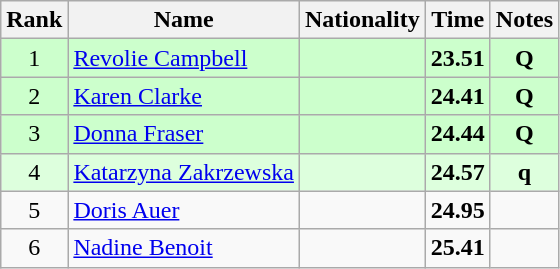<table class="wikitable sortable" style="text-align:center">
<tr>
<th>Rank</th>
<th>Name</th>
<th>Nationality</th>
<th>Time</th>
<th>Notes</th>
</tr>
<tr bgcolor=ccffcc>
<td>1</td>
<td align=left><a href='#'>Revolie Campbell</a></td>
<td align=left></td>
<td><strong>23.51</strong></td>
<td><strong>Q</strong></td>
</tr>
<tr bgcolor=ccffcc>
<td>2</td>
<td align=left><a href='#'>Karen Clarke</a></td>
<td align=left></td>
<td><strong>24.41</strong></td>
<td><strong>Q</strong></td>
</tr>
<tr bgcolor=ccffcc>
<td>3</td>
<td align=left><a href='#'>Donna Fraser</a></td>
<td align=left></td>
<td><strong>24.44</strong></td>
<td><strong>Q</strong></td>
</tr>
<tr bgcolor=ddffdd>
<td>4</td>
<td align=left><a href='#'>Katarzyna Zakrzewska</a></td>
<td align=left></td>
<td><strong>24.57</strong></td>
<td><strong>q</strong></td>
</tr>
<tr>
<td>5</td>
<td align=left><a href='#'>Doris Auer</a></td>
<td align=left></td>
<td><strong>24.95</strong></td>
<td></td>
</tr>
<tr>
<td>6</td>
<td align=left><a href='#'>Nadine Benoit</a></td>
<td align=left></td>
<td><strong>25.41</strong></td>
<td></td>
</tr>
</table>
